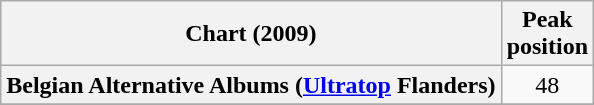<table class="wikitable sortable plainrowheaders" style="text-align:center">
<tr>
<th scope="col">Chart (2009)</th>
<th scope="col">Peak<br>position</th>
</tr>
<tr>
<th scope="row">Belgian Alternative Albums (<a href='#'>Ultratop</a> Flanders)</th>
<td>48</td>
</tr>
<tr>
</tr>
<tr>
</tr>
</table>
